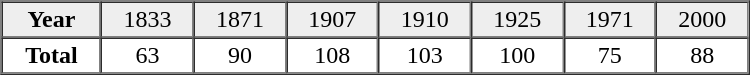<table border="1" cellpadding="2" cellspacing="0" width="500">
<tr bgcolor="#eeeeee" align="center">
<td><strong>Year</strong></td>
<td>1833</td>
<td>1871</td>
<td>1907</td>
<td>1910</td>
<td>1925</td>
<td>1971</td>
<td>2000</td>
</tr>
<tr align="center">
<td><strong>Total</strong></td>
<td>63</td>
<td>90</td>
<td>108</td>
<td>103</td>
<td>100</td>
<td>75</td>
<td>88</td>
</tr>
</table>
